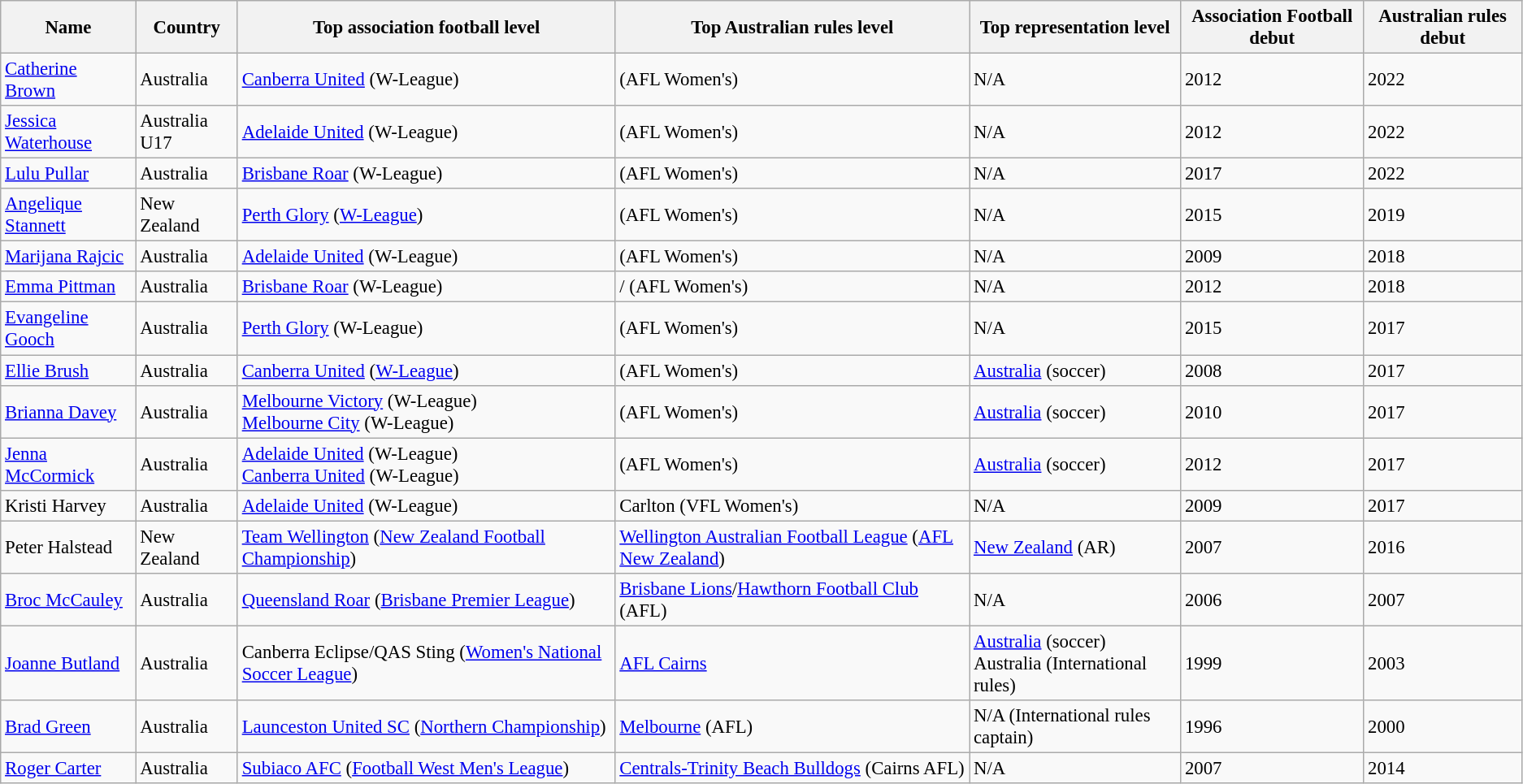<table class="wikitable" style="font-size: 95%;">
<tr>
<th>Name</th>
<th>Country</th>
<th>Top association football level</th>
<th>Top Australian rules level</th>
<th>Top representation level</th>
<th>Association Football debut</th>
<th>Australian rules debut</th>
</tr>
<tr>
<td><a href='#'>Catherine Brown</a></td>
<td>Australia</td>
<td><a href='#'>Canberra United</a> (W-League)</td>
<td> (AFL Women's)</td>
<td>N/A</td>
<td>2012</td>
<td>2022</td>
</tr>
<tr>
<td><a href='#'>Jessica Waterhouse</a></td>
<td>Australia U17</td>
<td><a href='#'>Adelaide United</a> (W-League)</td>
<td> (AFL Women's)</td>
<td>N/A</td>
<td>2012</td>
<td>2022</td>
</tr>
<tr>
<td><a href='#'>Lulu Pullar</a></td>
<td>Australia</td>
<td><a href='#'>Brisbane Roar</a> (W-League)</td>
<td> (AFL Women's)</td>
<td>N/A</td>
<td>2017</td>
<td>2022</td>
</tr>
<tr>
<td><a href='#'>Angelique Stannett</a></td>
<td>New Zealand</td>
<td><a href='#'>Perth Glory</a> (<a href='#'>W-League</a>)</td>
<td> (AFL Women's)</td>
<td>N/A</td>
<td>2015</td>
<td>2019</td>
</tr>
<tr>
<td><a href='#'>Marijana Rajcic</a></td>
<td>Australia</td>
<td><a href='#'>Adelaide United</a> (W-League)</td>
<td> (AFL Women's)</td>
<td>N/A</td>
<td>2009</td>
<td>2018</td>
</tr>
<tr>
<td><a href='#'>Emma Pittman</a></td>
<td>Australia</td>
<td><a href='#'>Brisbane Roar</a> (W-League)</td>
<td>/ (AFL Women's)</td>
<td>N/A</td>
<td>2012</td>
<td>2018</td>
</tr>
<tr>
<td><a href='#'>Evangeline Gooch</a></td>
<td>Australia</td>
<td><a href='#'>Perth Glory</a> (W-League)</td>
<td>  (AFL Women's)</td>
<td>N/A</td>
<td>2015</td>
<td>2017</td>
</tr>
<tr>
<td><a href='#'>Ellie Brush</a></td>
<td>Australia</td>
<td><a href='#'>Canberra United</a> (<a href='#'>W-League</a>)</td>
<td> (AFL Women's)</td>
<td><a href='#'>Australia</a> (soccer)</td>
<td>2008</td>
<td>2017</td>
</tr>
<tr>
<td><a href='#'>Brianna Davey</a></td>
<td>Australia</td>
<td><a href='#'>Melbourne Victory</a> (W-League)<br><a href='#'>Melbourne City</a> (W-League)</td>
<td> (AFL Women's)</td>
<td><a href='#'>Australia</a> (soccer)</td>
<td>2010</td>
<td>2017</td>
</tr>
<tr>
<td><a href='#'>Jenna McCormick</a></td>
<td>Australia</td>
<td><a href='#'>Adelaide United</a> (W-League)<br><a href='#'>Canberra United</a> (W-League)</td>
<td> (AFL Women's)</td>
<td><a href='#'>Australia</a> (soccer)</td>
<td>2012</td>
<td>2017</td>
</tr>
<tr>
<td>Kristi Harvey</td>
<td>Australia</td>
<td><a href='#'>Adelaide United</a> (W-League)</td>
<td>Carlton (VFL Women's)</td>
<td>N/A</td>
<td>2009</td>
<td>2017</td>
</tr>
<tr>
<td>Peter Halstead</td>
<td>New Zealand</td>
<td><a href='#'>Team Wellington</a> (<a href='#'>New Zealand Football Championship</a>)</td>
<td><a href='#'>Wellington Australian Football League</a> (<a href='#'>AFL New Zealand</a>)</td>
<td><a href='#'>New Zealand</a> (AR)</td>
<td>2007</td>
<td>2016</td>
</tr>
<tr>
<td><a href='#'>Broc McCauley</a></td>
<td>Australia</td>
<td><a href='#'>Queensland Roar</a> (<a href='#'>Brisbane Premier League</a>)</td>
<td><a href='#'>Brisbane Lions</a>/<a href='#'>Hawthorn Football Club</a> (AFL)</td>
<td>N/A</td>
<td>2006</td>
<td>2007</td>
</tr>
<tr>
<td><a href='#'>Joanne Butland</a></td>
<td>Australia</td>
<td>Canberra Eclipse/QAS Sting (<a href='#'>Women's National Soccer League</a>)</td>
<td><a href='#'>AFL Cairns</a></td>
<td><a href='#'>Australia</a> (soccer)<br>Australia (International rules)</td>
<td>1999</td>
<td>2003</td>
</tr>
<tr>
<td><a href='#'>Brad Green</a></td>
<td>Australia</td>
<td><a href='#'>Launceston United SC</a> (<a href='#'>Northern Championship</a>)</td>
<td><a href='#'>Melbourne</a> (AFL)</td>
<td>N/A (International rules captain)</td>
<td>1996</td>
<td>2000</td>
</tr>
<tr>
<td><a href='#'>Roger Carter</a></td>
<td>Australia</td>
<td><a href='#'>Subiaco AFC</a> (<a href='#'>Football West Men's League</a>)</td>
<td><a href='#'>Centrals-Trinity Beach Bulldogs</a> (Cairns AFL)</td>
<td>N/A</td>
<td>2007</td>
<td>2014</td>
</tr>
</table>
